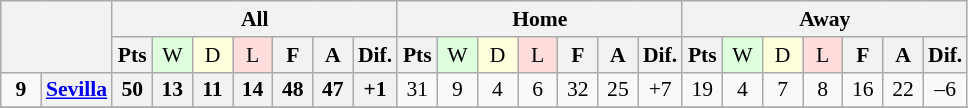<table class="wikitable" style="font-size: 90%">
<tr>
<th rowspan="2" colspan="2"></th>
<th colspan="7">All</th>
<th colspan="7">Home</th>
<th colspan="7">Away</th>
</tr>
<tr>
<th width="20">Pts</th>
<td bgcolor="#ddffdd" align="center" width="20">W</td>
<td bgcolor="#ffffdd" align="center" width="20">D</td>
<td bgcolor="#ffdddd" align="center" width="20">L</td>
<th width="20">F</th>
<th width="20">A</th>
<th width="20">Dif.</th>
<th width="20">Pts</th>
<td bgcolor="#ddffdd" align="center" width="20">W</td>
<td bgcolor="#ffffdd" align="center" width="20">D</td>
<td bgcolor="#ffdddd" align="center" width="20">L</td>
<th width="20">F</th>
<th width="20">A</th>
<th width="20">Dif.</th>
<th width="20">Pts</th>
<td bgcolor="#ddffdd" align="center" width="20">W</td>
<td bgcolor="#ffffdd" align="center" width="20">D</td>
<td bgcolor="#ffdddd" align="center" width="20">L</td>
<th width="20">F</th>
<th width="20">A</th>
<th width="20">Dif.</th>
</tr>
<tr>
<td width="20" align="center"><strong>9</strong></td>
<th><a href='#'>Sevilla</a></th>
<th>50</th>
<th>13</th>
<th>11</th>
<th>14</th>
<th>48</th>
<th>47</th>
<th>+1</th>
<td align="center">31</td>
<td align="center">9</td>
<td align="center">4</td>
<td align="center">6</td>
<td align="center">32</td>
<td align="center">25</td>
<td align="center">+7</td>
<td align="center">19</td>
<td align="center">4</td>
<td align="center">7</td>
<td align="center">8</td>
<td align="center">16</td>
<td align="center">22</td>
<td align="center">–6</td>
</tr>
<tr>
</tr>
</table>
